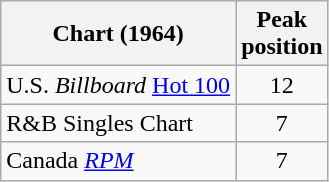<table class="wikitable">
<tr>
<th>Chart (1964)</th>
<th>Peak<br>position</th>
</tr>
<tr>
<td>U.S. <em>Billboard</em> <a href='#'>Hot 100</a></td>
<td align="center">12</td>
</tr>
<tr>
<td>R&B Singles Chart</td>
<td align="center">7</td>
</tr>
<tr>
<td>Canada <em><a href='#'>RPM</a></em></td>
<td align="center">7</td>
</tr>
</table>
